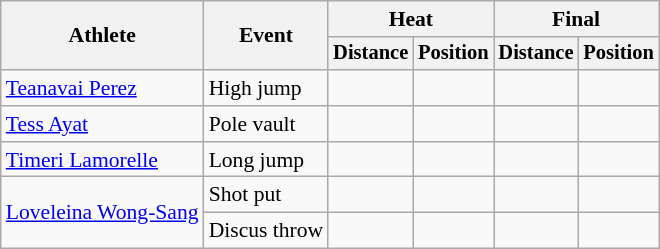<table class=wikitable style="font-size:90%">
<tr>
<th rowspan="2">Athlete</th>
<th rowspan="2">Event</th>
<th colspan="2">Heat</th>
<th colspan="2">Final</th>
</tr>
<tr style="font-size:95%">
<th>Distance</th>
<th>Position</th>
<th>Distance</th>
<th>Position</th>
</tr>
<tr align=center>
<td align=left><a href='#'>Teanavai Perez</a></td>
<td align=left>High jump</td>
<td></td>
<td></td>
<td></td>
<td></td>
</tr>
<tr align=center>
<td align=left><a href='#'>Tess Ayat</a></td>
<td align=left>Pole vault</td>
<td></td>
<td></td>
<td></td>
<td></td>
</tr>
<tr align=center>
<td align=left><a href='#'>Timeri Lamorelle</a></td>
<td align=left>Long jump</td>
<td></td>
<td></td>
<td></td>
<td></td>
</tr>
<tr align=center>
<td align=left rowspan=2><a href='#'>Loveleina Wong-Sang</a></td>
<td align=left>Shot put</td>
<td></td>
<td></td>
<td></td>
<td></td>
</tr>
<tr style=text-align:center>
<td style=text-align:left>Discus throw</td>
<td></td>
<td></td>
<td></td>
<td></td>
</tr>
</table>
